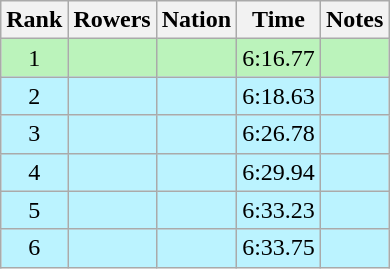<table class="wikitable sortable" style="text-align:center">
<tr>
<th>Rank</th>
<th>Rowers</th>
<th>Nation</th>
<th>Time</th>
<th>Notes</th>
</tr>
<tr bgcolor=bbf3bb>
<td>1</td>
<td align=left data-sort-value="Marchenko, Oleksandr"></td>
<td align=left></td>
<td>6:16.77</td>
<td></td>
</tr>
<tr bgcolor=bbf3ff>
<td>2</td>
<td align=left data-sort-value="Sætersdal, Per"></td>
<td align=left></td>
<td>6:18.63</td>
<td></td>
</tr>
<tr bgcolor=bbf3ff>
<td>3</td>
<td align=left data-sort-value="Bermúdez, José Manuel"></td>
<td align=left></td>
<td>6:26.78</td>
<td></td>
</tr>
<tr bgcolor=bbf3ff>
<td>4</td>
<td align=left data-sort-value="Ford, Bruce"></td>
<td align=left></td>
<td>6:29.94</td>
<td></td>
</tr>
<tr bgcolor=bbf3ff>
<td>5</td>
<td align=left data-sort-value="Rojas, Alejandro"></td>
<td align=left></td>
<td>6:33.23</td>
<td></td>
</tr>
<tr bgcolor=bbf3ff>
<td>6</td>
<td align=left data-sort-value="Florio, Glenn"></td>
<td align=left></td>
<td>6:33.75</td>
<td></td>
</tr>
</table>
